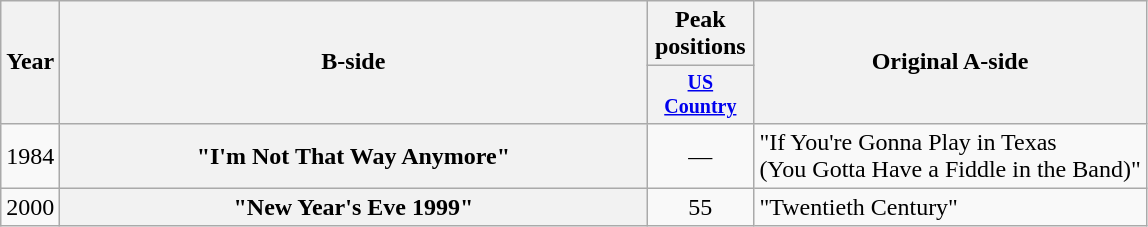<table class="wikitable plainrowheaders" style="text-align:center">
<tr>
<th rowspan="2">Year</th>
<th rowspan="2" style="width:24em;">B-side</th>
<th colspan="1">Peak positions</th>
<th rowspan="2">Original A-side</th>
</tr>
<tr style="font-size:smaller;">
<th width="65"><a href='#'>US Country</a><br></th>
</tr>
<tr>
<td>1984</td>
<th scope="row">"I'm Not That Way Anymore"</th>
<td>—</td>
<td align="left">"If You're Gonna Play in Texas<br>(You Gotta Have a Fiddle in the Band)"</td>
</tr>
<tr>
<td>2000</td>
<th scope="row">"New Year's Eve 1999" </th>
<td>55</td>
<td align="left">"Twentieth Century"</td>
</tr>
</table>
